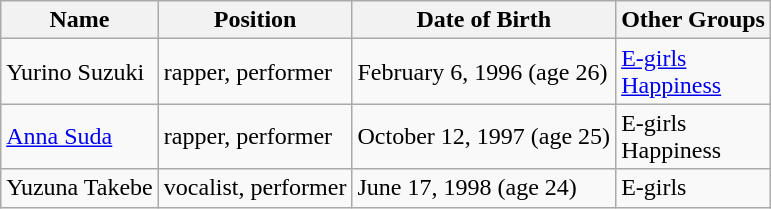<table class="wikitable">
<tr>
<th>Name</th>
<th>Position</th>
<th>Date of Birth</th>
<th>Other Groups</th>
</tr>
<tr>
<td>Yurino Suzuki</td>
<td>rapper, performer</td>
<td>February 6, 1996 (age 26)</td>
<td><a href='#'>E-girls</a><br><a href='#'>Happiness</a></td>
</tr>
<tr>
<td><a href='#'>Anna Suda</a></td>
<td>rapper, performer</td>
<td>October 12, 1997 (age 25)</td>
<td>E-girls<br>Happiness</td>
</tr>
<tr>
<td>Yuzuna Takebe</td>
<td>vocalist, performer</td>
<td>June 17, 1998 (age 24)</td>
<td>E-girls</td>
</tr>
</table>
